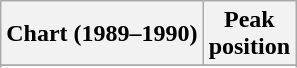<table class="wikitable sortable">
<tr>
<th align="left">Chart (1989–1990)</th>
<th align"center">Peak<br>position</th>
</tr>
<tr>
</tr>
<tr>
</tr>
</table>
